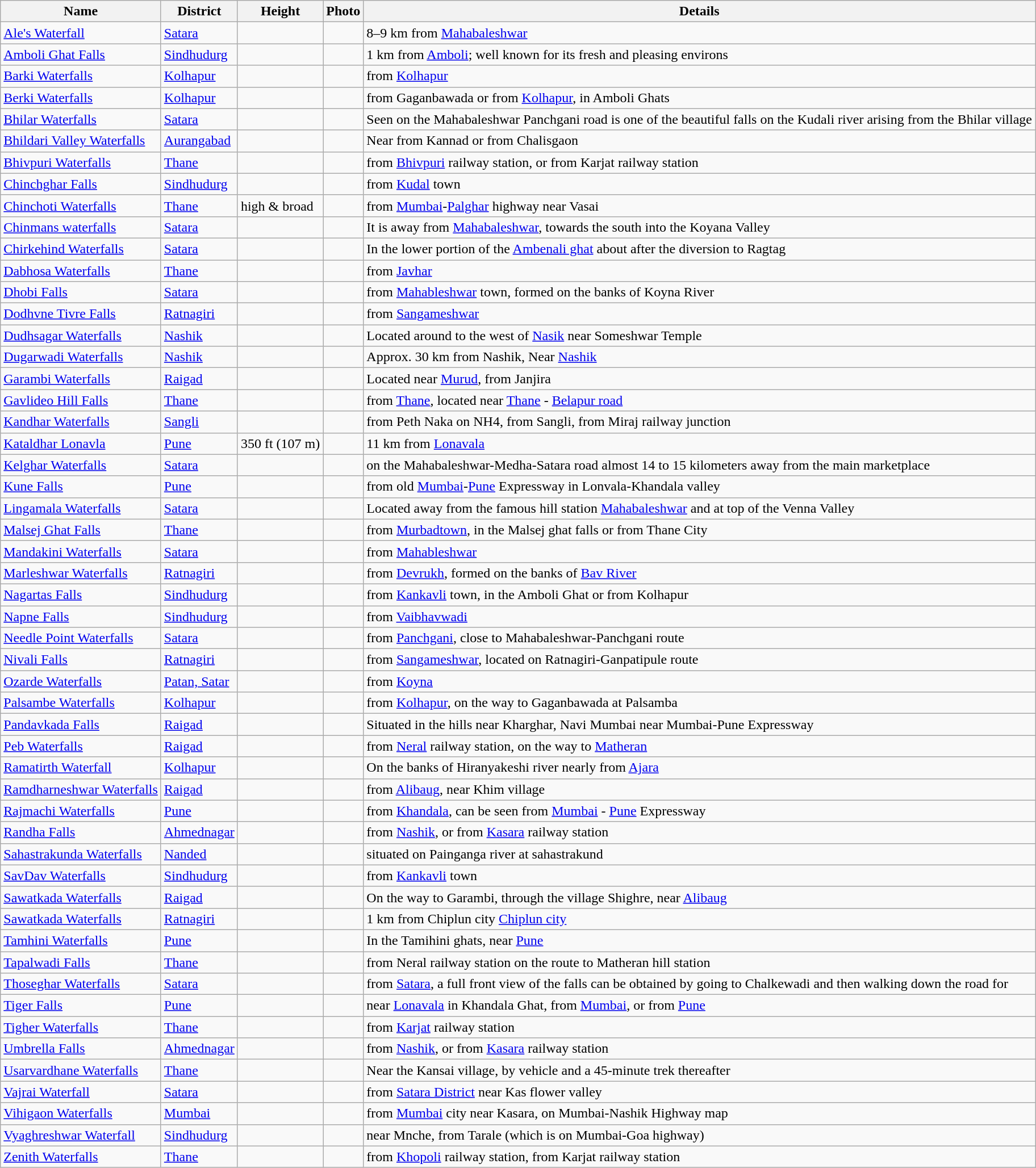<table class="wikitable sortable">
<tr>
<th>Name</th>
<th>District</th>
<th>Height</th>
<th class="unsortable">Photo</th>
<th>Details</th>
</tr>
<tr>
<td><a href='#'>Ale's Waterfall</a></td>
<td><a href='#'>Satara</a></td>
<td></td>
<td></td>
<td>8–9 km from <a href='#'>Mahabaleshwar</a></td>
</tr>
<tr>
<td><a href='#'>Amboli Ghat Falls</a></td>
<td><a href='#'>Sindhudurg</a></td>
<td></td>
<td></td>
<td>1 km  from <a href='#'>Amboli</a>; well known for its fresh and pleasing environs</td>
</tr>
<tr>
<td><a href='#'>Barki Waterfalls</a></td>
<td><a href='#'>Kolhapur</a></td>
<td></td>
<td></td>
<td> from <a href='#'>Kolhapur</a></td>
</tr>
<tr>
<td><a href='#'>Berki Waterfalls</a></td>
<td><a href='#'>Kolhapur</a></td>
<td></td>
<td></td>
<td> from Gaganbawada or  from <a href='#'>Kolhapur</a>, in Amboli Ghats</td>
</tr>
<tr>
<td><a href='#'>Bhilar Waterfalls</a></td>
<td><a href='#'>Satara</a></td>
<td></td>
<td></td>
<td>Seen on the Mahabaleshwar Panchgani road is one of the beautiful falls on the Kudali river arising from the Bhilar village</td>
</tr>
<tr>
<td><a href='#'>Bhildari Valley Waterfalls</a></td>
<td><a href='#'>Aurangabad</a></td>
<td></td>
<td></td>
<td>Near  from Kannad or  from Chalisgaon</td>
</tr>
<tr>
<td><a href='#'>Bhivpuri Waterfalls</a></td>
<td><a href='#'>Thane</a></td>
<td></td>
<td></td>
<td> from <a href='#'>Bhivpuri</a> railway station, or  from Karjat railway station</td>
</tr>
<tr>
<td><a href='#'>Chinchghar Falls</a></td>
<td><a href='#'>Sindhudurg</a></td>
<td></td>
<td></td>
<td> from <a href='#'>Kudal</a> town</td>
</tr>
<tr>
<td><a href='#'>Chinchoti Waterfalls</a></td>
<td><a href='#'>Thane</a></td>
<td> high &  broad</td>
<td></td>
<td> from <a href='#'>Mumbai</a>-<a href='#'>Palghar</a> highway near Vasai</td>
</tr>
<tr>
<td><a href='#'>Chinmans waterfalls</a></td>
<td><a href='#'>Satara</a></td>
<td></td>
<td></td>
<td>It is  away from <a href='#'>Mahabaleshwar</a>, towards the south into the Koyana Valley</td>
</tr>
<tr>
<td><a href='#'>Chirkehind Waterfalls</a></td>
<td><a href='#'>Satara</a></td>
<td></td>
<td></td>
<td>In the lower portion of the <a href='#'>Ambenali ghat</a> about  after the diversion to Ragtag</td>
</tr>
<tr>
<td><a href='#'>Dabhosa Waterfalls</a></td>
<td><a href='#'>Thane</a></td>
<td></td>
<td></td>
<td> from <a href='#'>Javhar</a></td>
</tr>
<tr>
<td><a href='#'>Dhobi Falls</a></td>
<td><a href='#'>Satara</a></td>
<td></td>
<td></td>
<td> from <a href='#'>Mahableshwar</a> town, formed on the banks of Koyna River</td>
</tr>
<tr>
<td><a href='#'>Dodhvne Tivre Falls</a></td>
<td><a href='#'>Ratnagiri</a></td>
<td></td>
<td></td>
<td> from <a href='#'>Sangameshwar</a></td>
</tr>
<tr>
<td><a href='#'>Dudhsagar Waterfalls</a></td>
<td><a href='#'>Nashik</a></td>
<td></td>
<td></td>
<td>Located around  to the west of <a href='#'>Nasik</a> near Someshwar Temple</td>
</tr>
<tr>
<td><a href='#'>Dugarwadi Waterfalls</a></td>
<td><a href='#'>Nashik</a></td>
<td></td>
<td></td>
<td>Approx. 30 km from Nashik, Near <a href='#'>Nashik</a></td>
</tr>
<tr>
<td><a href='#'>Garambi Waterfalls</a></td>
<td><a href='#'>Raigad</a></td>
<td></td>
<td></td>
<td>Located near <a href='#'>Murud</a>,  from Janjira</td>
</tr>
<tr>
<td><a href='#'>Gavlideo Hill Falls</a></td>
<td><a href='#'>Thane</a></td>
<td></td>
<td></td>
<td> from <a href='#'>Thane</a>, located near <a href='#'>Thane</a> - <a href='#'>Belapur road</a></td>
</tr>
<tr>
<td><a href='#'>Kandhar Waterfalls</a></td>
<td><a href='#'>Sangli</a></td>
<td></td>
<td></td>
<td> from Peth Naka on NH4,  from Sangli,  from Miraj railway junction</td>
</tr>
<tr>
<td><a href='#'>Kataldhar Lonavla</a></td>
<td><a href='#'>Pune</a></td>
<td>350 ft (107 m)</td>
<td></td>
<td>11 km from <a href='#'>Lonavala</a></td>
</tr>
<tr>
<td><a href='#'>Kelghar Waterfalls</a></td>
<td><a href='#'>Satara</a></td>
<td></td>
<td></td>
<td>on the Mahabaleshwar-Medha-Satara road almost 14 to 15 kilometers away from the main marketplace</td>
</tr>
<tr>
<td><a href='#'>Kune Falls</a></td>
<td><a href='#'>Pune</a></td>
<td></td>
<td></td>
<td> from old <a href='#'>Mumbai</a>-<a href='#'>Pune</a> Expressway in Lonvala-Khandala valley</td>
</tr>
<tr>
<td><a href='#'>Lingamala Waterfalls</a></td>
<td><a href='#'>Satara</a></td>
<td></td>
<td></td>
<td>Located  away from the famous hill station <a href='#'>Mahabaleshwar</a> and at top of the Venna Valley</td>
</tr>
<tr>
<td><a href='#'>Malsej Ghat Falls</a></td>
<td><a href='#'>Thane</a></td>
<td></td>
<td></td>
<td> from <a href='#'>Murbadtown</a>, in the Malsej ghat falls or  from Thane City</td>
</tr>
<tr>
<td><a href='#'>Mandakini Waterfalls</a></td>
<td><a href='#'>Satara</a></td>
<td></td>
<td></td>
<td> from <a href='#'>Mahableshwar</a></td>
</tr>
<tr>
<td><a href='#'>Marleshwar Waterfalls</a></td>
<td><a href='#'>Ratnagiri</a></td>
<td></td>
<td></td>
<td> from <a href='#'>Devrukh</a>, formed on the banks of <a href='#'>Bav River</a></td>
</tr>
<tr>
<td><a href='#'>Nagartas Falls</a></td>
<td><a href='#'>Sindhudurg</a></td>
<td></td>
<td></td>
<td> from <a href='#'>Kankavli</a> town, in the Amboli Ghat or  from Kolhapur</td>
</tr>
<tr>
<td><a href='#'>Napne Falls</a></td>
<td><a href='#'>Sindhudurg</a></td>
<td></td>
<td></td>
<td> from <a href='#'>Vaibhavwadi</a></td>
</tr>
<tr>
<td><a href='#'>Needle Point Waterfalls</a></td>
<td><a href='#'>Satara</a></td>
<td></td>
<td></td>
<td> from <a href='#'>Panchgani</a>, close to Mahabaleshwar-Panchgani route</td>
</tr>
<tr>
<td><a href='#'>Nivali Falls</a></td>
<td><a href='#'>Ratnagiri</a></td>
<td></td>
<td></td>
<td> from <a href='#'>Sangameshwar</a>, located on Ratnagiri-Ganpatipule route</td>
</tr>
<tr>
<td><a href='#'>Ozarde Waterfalls</a></td>
<td><a href='#'>Patan, Satar</a></td>
<td></td>
<td></td>
<td> from <a href='#'>Koyna</a></td>
</tr>
<tr>
<td><a href='#'>Palsambe Waterfalls</a></td>
<td><a href='#'>Kolhapur</a></td>
<td></td>
<td></td>
<td> from <a href='#'>Kolhapur</a>, on the way to Gaganbawada at Palsamba</td>
</tr>
<tr>
<td><a href='#'>Pandavkada Falls</a></td>
<td><a href='#'>Raigad</a></td>
<td></td>
<td></td>
<td>Situated in the hills near Kharghar, Navi Mumbai near Mumbai-Pune Expressway</td>
</tr>
<tr>
<td><a href='#'>Peb Waterfalls</a></td>
<td><a href='#'>Raigad</a></td>
<td></td>
<td></td>
<td> from <a href='#'>Neral</a> railway station, on the way to <a href='#'>Matheran</a></td>
</tr>
<tr>
<td><a href='#'>Ramatirth Waterfall</a></td>
<td><a href='#'>Kolhapur</a></td>
<td></td>
<td></td>
<td>On the banks of Hiranyakeshi river nearly  from <a href='#'>Ajara</a></td>
</tr>
<tr>
<td><a href='#'>Ramdharneshwar Waterfalls</a></td>
<td><a href='#'>Raigad</a></td>
<td></td>
<td></td>
<td> from <a href='#'>Alibaug</a>, near Khim village</td>
</tr>
<tr>
<td><a href='#'>Rajmachi Waterfalls</a></td>
<td><a href='#'>Pune</a></td>
<td></td>
<td></td>
<td> from <a href='#'>Khandala</a>, can be seen from <a href='#'>Mumbai</a> - <a href='#'>Pune</a> Expressway</td>
</tr>
<tr>
<td><a href='#'>Randha Falls</a></td>
<td><a href='#'>Ahmednagar</a></td>
<td></td>
<td></td>
<td> from <a href='#'>Nashik</a>, or  from <a href='#'>Kasara</a> railway station</td>
</tr>
<tr>
<td><a href='#'>Sahastrakunda Waterfalls</a></td>
<td><a href='#'>Nanded</a></td>
<td></td>
<td></td>
<td>situated on Painganga river at sahastrakund</td>
</tr>
<tr>
<td><a href='#'>SavDav Waterfalls</a></td>
<td><a href='#'>Sindhudurg</a></td>
<td></td>
<td></td>
<td> from <a href='#'>Kankavli</a> town</td>
</tr>
<tr>
<td><a href='#'>Sawatkada Waterfalls</a></td>
<td><a href='#'>Raigad</a></td>
<td></td>
<td></td>
<td>On the way to Garambi, through the village Shighre, near <a href='#'>Alibaug</a></td>
</tr>
<tr>
<td><a href='#'>Sawatkada Waterfalls</a></td>
<td><a href='#'>Ratnagiri</a></td>
<td></td>
<td></td>
<td>1 km from Chiplun city <a href='#'>Chiplun city</a></td>
</tr>
<tr>
<td><a href='#'>Tamhini Waterfalls</a></td>
<td><a href='#'>Pune</a></td>
<td></td>
<td></td>
<td>In the Tamihini ghats, near <a href='#'>Pune</a></td>
</tr>
<tr>
<td><a href='#'>Tapalwadi Falls</a></td>
<td><a href='#'>Thane</a></td>
<td></td>
<td></td>
<td> from Neral railway station on the route to Matheran hill station</td>
</tr>
<tr>
<td><a href='#'>Thoseghar Waterfalls</a></td>
<td><a href='#'>Satara</a></td>
<td></td>
<td></td>
<td> from <a href='#'>Satara</a>, a full front view of the falls can be obtained by going to Chalkewadi and then walking down the road for </td>
</tr>
<tr>
<td><a href='#'>Tiger Falls</a></td>
<td><a href='#'>Pune</a></td>
<td></td>
<td></td>
<td>near <a href='#'>Lonavala</a> in Khandala Ghat,  from <a href='#'>Mumbai</a>, or  from <a href='#'>Pune</a></td>
</tr>
<tr>
<td><a href='#'>Tigher Waterfalls</a></td>
<td><a href='#'>Thane</a></td>
<td></td>
<td></td>
<td> from <a href='#'>Karjat</a> railway station</td>
</tr>
<tr>
<td><a href='#'>Umbrella Falls</a></td>
<td><a href='#'>Ahmednagar</a></td>
<td></td>
<td></td>
<td> from <a href='#'>Nashik</a>, or  from <a href='#'>Kasara</a> railway station</td>
</tr>
<tr>
<td><a href='#'>Usarvardhane Waterfalls</a></td>
<td><a href='#'>Thane</a></td>
<td></td>
<td></td>
<td>Near the Kansai village,  by vehicle and a 45-minute trek thereafter</td>
</tr>
<tr>
<td><a href='#'>Vajrai Waterfall</a></td>
<td><a href='#'>Satara</a></td>
<td></td>
<td></td>
<td> from  <a href='#'>Satara District</a> near Kas flower valley</td>
</tr>
<tr>
<td><a href='#'>Vihigaon Waterfalls</a></td>
<td><a href='#'>Mumbai</a></td>
<td></td>
<td></td>
<td> from <a href='#'>Mumbai</a> city near Kasara, on Mumbai-Nashik Highway map</td>
</tr>
<tr>
<td><a href='#'>Vyaghreshwar Waterfall</a></td>
<td><a href='#'>Sindhudurg</a></td>
<td></td>
<td></td>
<td>near Mnche,  from Tarale (which is on Mumbai-Goa highway)</td>
</tr>
<tr>
<td><a href='#'>Zenith Waterfalls</a></td>
<td><a href='#'>Thane</a></td>
<td></td>
<td></td>
<td> from <a href='#'>Khopoli</a> railway station,  from Karjat railway station</td>
</tr>
</table>
